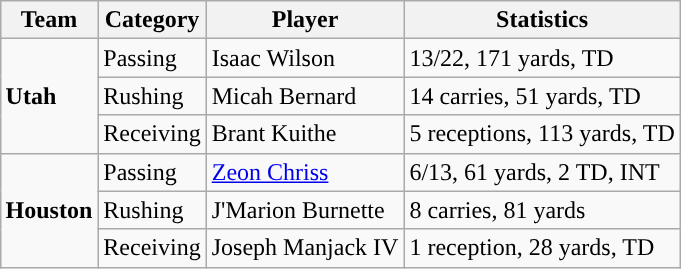<table class="wikitable" style="float: right;">
<tr>
<th>Team</th>
<th>Category</th>
<th>Player</th>
<th>Statistics</th>
</tr>
<tr>
<td rowspan=3><strong>Utah</strong></td>
<td>Passing</td>
<td>Isaac Wilson</td>
<td>13/22, 171 yards, TD</td>
</tr>
<tr>
<td>Rushing</td>
<td>Micah Bernard</td>
<td>14 carries, 51 yards, TD</td>
</tr>
<tr>
<td>Receiving</td>
<td>Brant Kuithe</td>
<td>5 receptions, 113 yards, TD</td>
</tr>
<tr>
<td rowspan=3><strong>Houston</strong></td>
<td>Passing</td>
<td><a href='#'>Zeon Chriss</a></td>
<td>6/13, 61 yards, 2 TD, INT</td>
</tr>
<tr>
<td>Rushing</td>
<td>J'Marion Burnette</td>
<td>8 carries, 81 yards</td>
</tr>
<tr>
<td>Receiving</td>
<td>Joseph Manjack IV</td>
<td>1 reception, 28 yards, TD</td>
</tr>
</table>
